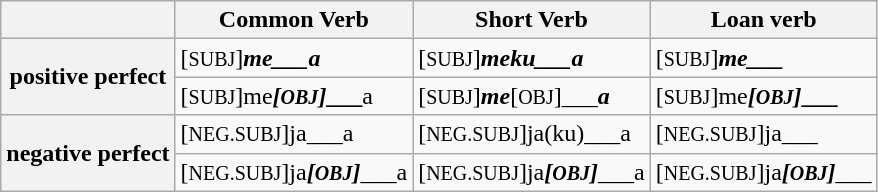<table class="wikitable">
<tr>
<th></th>
<th>Common Verb</th>
<th>Short Verb</th>
<th>Loan verb</th>
</tr>
<tr>
<th rowspan="2">positive perfect</th>
<td>[<small>SUBJ</small>]<strong><em>me<strong>___</strong>a</em></strong></td>
<td>[<small>SUBJ</small>]<strong><em>meku<strong>___</strong>a</em></strong></td>
<td>[<small>SUBJ</small>]<strong><em>me<strong>___<em></td>
</tr>
<tr>
<td>[<small>SUBJ</small>]</em></strong>me<strong><em>[<small>OBJ</small>]</em>___</strong>a</em></strong></td>
<td>[<small>SUBJ</small>]<strong><em>me</em></strong>[<small>OBJ</small>]<em>___<strong>a<strong><em></td>
<td>[<small>SUBJ</small>]</em></strong>me<strong><em>[<small>OBJ</small>]</em>___<em></td>
</tr>
<tr>
<th rowspan="2">negative perfect</th>
<td>[<small>NEG.SUBJ</small>]</em></strong>ja___a<strong><em></td>
<td>[<small>NEG.SUBJ</small>]</em></strong>ja(ku)___a<strong><em></td>
<td>[<small>NEG.SUBJ</small>]</em></strong>ja___<strong><em></td>
</tr>
<tr>
<td>[<small>NEG.SUBJ</small>]</em></strong>ja<strong><em>[<small>OBJ</small>]</em></strong>___a<strong><em></td>
<td>[<small>NEG.SUBJ</small>]</em></strong>ja<strong><em>[<small>OBJ</small>]</em></strong>___a<strong><em></td>
<td>[<small>NEG.SUBJ</small>]</em></strong>ja<strong><em>[<small>OBJ</small>]</em></strong>___<strong><em></td>
</tr>
</table>
